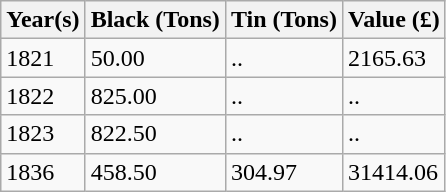<table class="wikitable sortable mw-collapsible mw-collapsed">
<tr>
<th>Year(s)</th>
<th>Black (Tons)</th>
<th>Tin (Tons)</th>
<th>Value (£)</th>
</tr>
<tr>
<td>1821</td>
<td>50.00</td>
<td>..</td>
<td>2165.63</td>
</tr>
<tr>
<td>1822</td>
<td>825.00</td>
<td>..</td>
<td>..</td>
</tr>
<tr>
<td>1823</td>
<td>822.50</td>
<td>..</td>
<td>..</td>
</tr>
<tr>
<td>1836</td>
<td>458.50</td>
<td>304.97</td>
<td>31414.06</td>
</tr>
</table>
